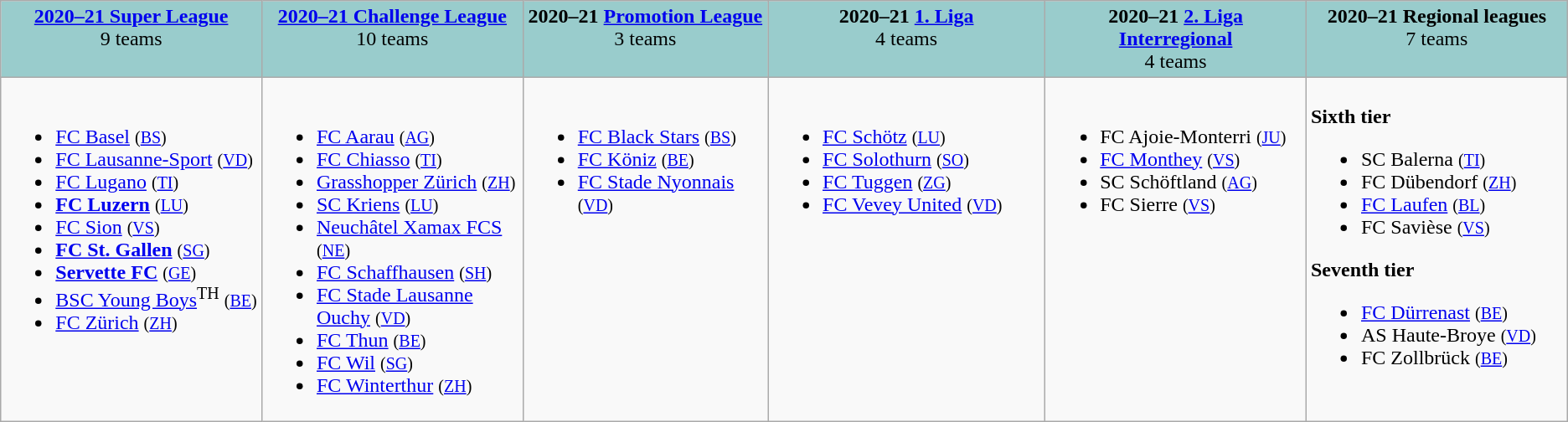<table class="wikitable">
<tr style="vertical-align:top; background:#9cc;">
<td style="text-align:center; width:16%;"><strong><a href='#'>2020–21 Super League</a></strong><br>9 teams</td>
<td style="text-align:center; width:16%;"><strong><a href='#'>2020–21 Challenge League</a></strong><br>10 teams</td>
<td style="text-align:center; width:15%;"><strong>2020–21 <a href='#'>Promotion League</a></strong><br>3 teams</td>
<td style="text-align:center; width:17%;"><strong>2020–21 <a href='#'>1. Liga</a></strong><br>4 teams</td>
<td style="text-align:center; width:16%;"><strong>2020–21 <a href='#'>2. Liga Interregional</a></strong><br>4 teams</td>
<td style="text-align:center; width:16%;"><strong>2020–21 Regional leagues</strong><br>7 teams</td>
</tr>
<tr valign="top">
<td><br><ul><li><a href='#'>FC Basel</a> <small>(<a href='#'>BS</a>)</small></li><li><a href='#'>FC Lausanne-Sport</a> <small>(<a href='#'>VD</a>)</small></li><li><a href='#'>FC Lugano</a> <small>(<a href='#'>TI</a>)</small></li><li><strong><a href='#'>FC Luzern</a></strong> <small>(<a href='#'>LU</a>)</small></li><li><a href='#'>FC Sion</a> <small>(<a href='#'>VS</a>)</small></li><li><strong><a href='#'>FC St. Gallen</a></strong> <small>(<a href='#'>SG</a>)</small></li><li><strong><a href='#'>Servette FC</a></strong> <small>(<a href='#'>GE</a>)</small></li><li><a href='#'>BSC Young Boys</a><sup>TH</sup> <small>(<a href='#'>BE</a>)</small></li><li><a href='#'>FC Zürich</a> <small>(<a href='#'>ZH</a>)</small></li></ul></td>
<td><br><ul><li><a href='#'>FC Aarau</a> <small>(<a href='#'>AG</a>)</small></li><li><a href='#'>FC Chiasso</a> <small>(<a href='#'>TI</a>)</small></li><li><a href='#'>Grasshopper Zürich</a> <small>(<a href='#'>ZH</a>)</small></li><li><a href='#'>SC Kriens</a> <small>(<a href='#'>LU</a>)</small></li><li><a href='#'>Neuchâtel Xamax FCS</a> <small>(<a href='#'>NE</a>)</small></li><li><a href='#'>FC Schaffhausen</a> <small>(<a href='#'>SH</a>)</small></li><li><a href='#'>FC Stade Lausanne Ouchy</a> <small>(<a href='#'>VD</a>)</small></li><li><a href='#'>FC Thun</a> <small>(<a href='#'>BE</a>)</small></li><li><a href='#'>FC Wil</a> <small>(<a href='#'>SG</a>)</small></li><li><a href='#'>FC Winterthur</a> <small>(<a href='#'>ZH</a>)</small></li></ul></td>
<td><br><ul><li><a href='#'>FC Black Stars</a> <small>(<a href='#'>BS</a>)</small></li><li><a href='#'>FC Köniz</a> <small>(<a href='#'>BE</a>)</small></li><li><a href='#'>FC Stade Nyonnais</a> <small>(<a href='#'>VD</a>)</small></li></ul></td>
<td><br><ul><li><a href='#'>FC Schötz</a> <small>(<a href='#'>LU</a>)</small></li><li><a href='#'>FC Solothurn</a> <small>(<a href='#'>SO</a>)</small></li><li><a href='#'>FC Tuggen</a> <small>(<a href='#'>ZG</a>)</small></li><li><a href='#'>FC Vevey United</a> <small>(<a href='#'>VD</a>)</small></li></ul></td>
<td><br><ul><li>FC Ajoie-Monterri <small>(<a href='#'>JU</a>)</small></li><li><a href='#'>FC Monthey</a> <small>(<a href='#'>VS</a>)</small></li><li>SC Schöftland <small>(<a href='#'>AG</a>)</small></li><li>FC Sierre <small>(<a href='#'>VS</a>)</small></li></ul></td>
<td><br><strong>Sixth tier</strong><ul><li>SC Balerna <small>(<a href='#'>TI</a>)</small></li><li>FC Dübendorf <small>(<a href='#'>ZH</a>)</small></li><li><a href='#'>FC Laufen</a> <small>(<a href='#'>BL</a>)</small></li><li>FC Savièse <small>(<a href='#'>VS</a>)</small></li></ul><strong>Seventh tier</strong><ul><li><a href='#'>FC Dürrenast</a> <small>(<a href='#'>BE</a>)</small></li><li>AS Haute-Broye <small>(<a href='#'>VD</a>)</small></li><li>FC Zollbrück <small>(<a href='#'>BE</a>)</small></li></ul></td>
</tr>
</table>
